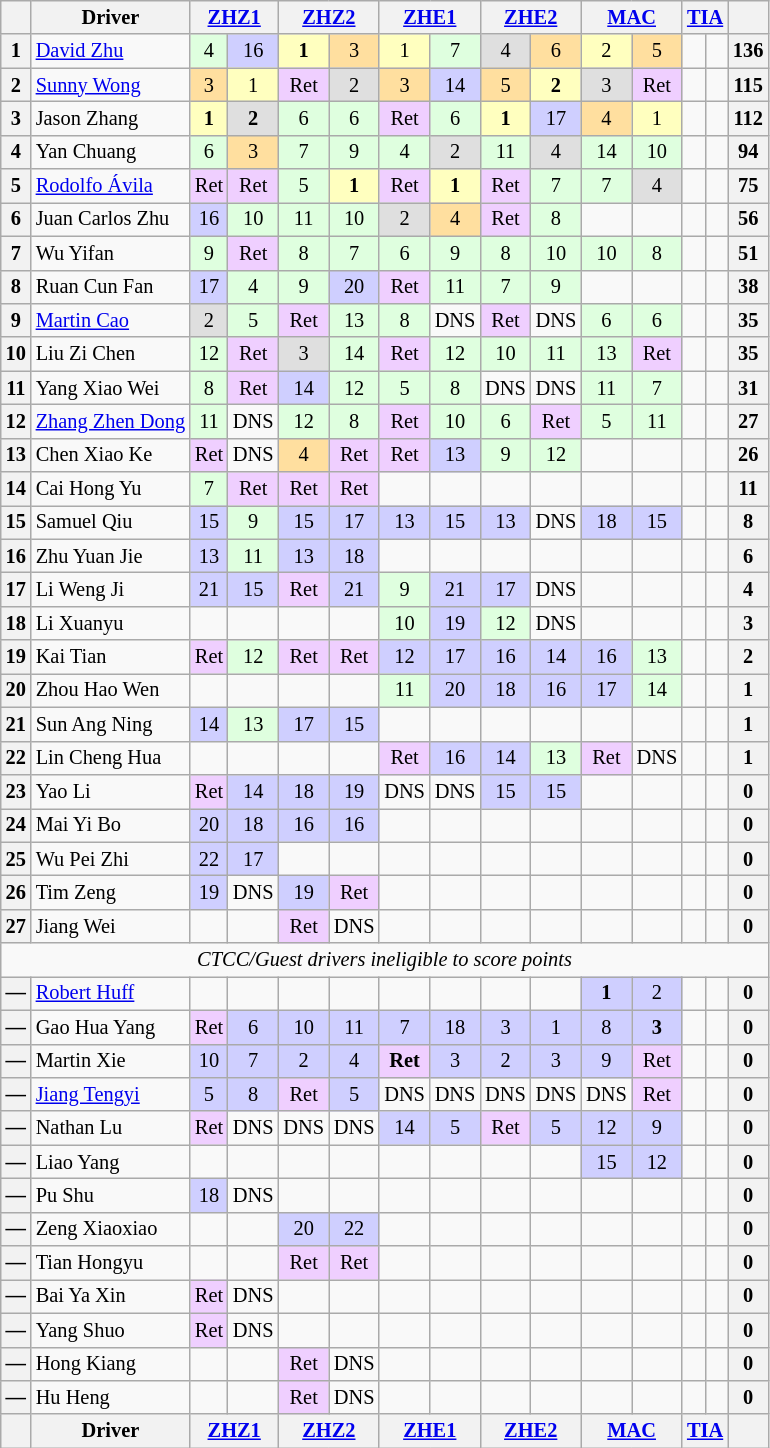<table class="wikitable" style="font-size: 85%; text-align: center;">
<tr style="vertical-align:top">
<th style="vertical-align:middle"></th>
<th style="vertical-align:middle">Driver</th>
<th colspan=2><a href='#'>ZHZ1</a><br></th>
<th colspan=2><a href='#'>ZHZ2</a><br></th>
<th colspan=2><a href='#'>ZHE1</a><br></th>
<th colspan=2><a href='#'>ZHE2</a><br></th>
<th colspan=2><a href='#'>MAC</a><br></th>
<th colspan=2><a href='#'>TIA</a><br></th>
<th style="vertical-align:middle"> </th>
</tr>
<tr>
<th>1</th>
<td style="text-align:left"> <a href='#'>David Zhu</a></td>
<td style="background:#DFFFDF;">4</td>
<td style="background:#CFCFFF;">16</td>
<td style="background:#FFFFBF;"><strong>1</strong></td>
<td style="background:#FFDF9F;">3</td>
<td style="background:#FFFFBF;">1</td>
<td style="background:#DFFFDF;">7</td>
<td style="background:#DFDFDF;">4</td>
<td style="background:#FFDF9F;">6</td>
<td style="background:#FFFFBF;">2</td>
<td style="background:#FFDF9F;">5</td>
<td></td>
<td></td>
<th>136</th>
</tr>
<tr>
<th>2</th>
<td style="text-align:left"> <a href='#'>Sunny Wong</a></td>
<td style="background:#FFDF9F;">3</td>
<td style="background:#FFFFBF;">1</td>
<td style="background:#EFCFFF;">Ret</td>
<td style="background:#DFDFDF;">2</td>
<td style="background:#FFDF9F;">3</td>
<td style="background:#CFCFFF;">14</td>
<td style="background:#FFDF9F;">5</td>
<td style="background:#FFFFBF;"><strong>2</strong></td>
<td style="background:#DFDFDF;">3</td>
<td style="background:#EFCFFF;">Ret</td>
<td></td>
<td></td>
<th>115</th>
</tr>
<tr>
<th>3</th>
<td style="text-align:left"> Jason Zhang</td>
<td style="background:#FFFFBF;"><strong>1</strong></td>
<td style="background:#DFDFDF;"><strong>2</strong></td>
<td style="background:#DFFFDF;">6</td>
<td style="background:#DFFFDF;">6</td>
<td style="background:#EFCFFF;">Ret</td>
<td style="background:#DFFFDF;">6</td>
<td style="background:#FFFFBF;"><strong>1</strong></td>
<td style="background:#CFCFFF;">17</td>
<td style="background:#FFDF9F;">4</td>
<td style="background:#FFFFBF;">1</td>
<td></td>
<td></td>
<th>112</th>
</tr>
<tr>
<th>4</th>
<td style="text-align:left"> Yan Chuang</td>
<td style="background:#DFFFDF;">6</td>
<td style="background:#FFDF9F;">3</td>
<td style="background:#DFFFDF;">7</td>
<td style="background:#DFFFDF;">9</td>
<td style="background:#DFFFDF;">4</td>
<td style="background:#DFDFDF;">2</td>
<td style="background:#DFFFDF;">11</td>
<td style="background:#DFDFDF;">4</td>
<td style="background:#DFFFDF;">14</td>
<td style="background:#DFFFDF;">10</td>
<td></td>
<td></td>
<th>94</th>
</tr>
<tr>
<th>5</th>
<td style="text-align:left"> <a href='#'>Rodolfo Ávila</a></td>
<td style="background:#EFCFFF;">Ret</td>
<td style="background:#EFCFFF;">Ret</td>
<td style="background:#DFFFDF;">5</td>
<td style="background:#FFFFBF;"><strong>1</strong></td>
<td style="background:#EFCFFF;">Ret</td>
<td style="background:#FFFFBF;"><strong>1</strong></td>
<td style="background:#EFCFFF;">Ret</td>
<td style="background:#DFFFDF;">7</td>
<td style="background:#DFFFDF;">7</td>
<td style="background:#DFDFDF;">4</td>
<td></td>
<td></td>
<th>75</th>
</tr>
<tr>
<th>6</th>
<td style="text-align:left"> Juan Carlos Zhu</td>
<td style="background:#CFCFFF;">16</td>
<td style="background:#DFFFDF;">10</td>
<td style="background:#DFFFDF;">11</td>
<td style="background:#DFFFDF;">10</td>
<td style="background:#DFDFDF;">2</td>
<td style="background:#FFDF9F;">4</td>
<td style="background:#EFCFFF;">Ret</td>
<td style="background:#DFFFDF;">8</td>
<td></td>
<td></td>
<td></td>
<td></td>
<th>56</th>
</tr>
<tr>
<th>7</th>
<td style="text-align:left"> Wu Yifan</td>
<td style="background:#DFFFDF;">9</td>
<td style="background:#EFCFFF;">Ret</td>
<td style="background:#DFFFDF;">8</td>
<td style="background:#DFFFDF;">7</td>
<td style="background:#DFFFDF;">6</td>
<td style="background:#DFFFDF;">9</td>
<td style="background:#DFFFDF;">8</td>
<td style="background:#DFFFDF;">10</td>
<td style="background:#DFFFDF;">10</td>
<td style="background:#DFFFDF;">8</td>
<td></td>
<td></td>
<th>51</th>
</tr>
<tr>
<th>8</th>
<td style="text-align:left"> Ruan Cun Fan</td>
<td style="background:#CFCFFF;">17</td>
<td style="background:#DFFFDF;">4</td>
<td style="background:#DFFFDF;">9</td>
<td style="background:#CFCFFF;">20</td>
<td style="background:#EFCFFF;">Ret</td>
<td style="background:#DFFFDF;">11</td>
<td style="background:#DFFFDF;">7</td>
<td style="background:#DFFFDF;">9</td>
<td></td>
<td></td>
<td></td>
<td></td>
<th>38</th>
</tr>
<tr>
<th>9</th>
<td style="text-align:left"> <a href='#'>Martin Cao</a></td>
<td style="background:#DFDFDF;">2</td>
<td style="background:#DFFFDF;">5</td>
<td style="background:#EFCFFF;">Ret</td>
<td style="background:#DFFFDF;">13</td>
<td style="background:#DFFFDF;">8</td>
<td style="background:#;">DNS</td>
<td style="background:#EFCFFF;">Ret</td>
<td style="background:#;">DNS</td>
<td style="background:#DFFFDF;">6</td>
<td style="background:#DFFFDF;">6</td>
<td></td>
<td></td>
<th>35</th>
</tr>
<tr>
<th>10</th>
<td style="text-align:left"> Liu Zi Chen</td>
<td style="background:#DFFFDF;">12</td>
<td style="background:#EFCFFF;">Ret</td>
<td style="background:#DFDFDF;">3</td>
<td style="background:#DFFFDF;">14</td>
<td style="background:#EFCFFF;">Ret</td>
<td style="background:#DFFFDF;">12</td>
<td style="background:#DFFFDF;">10</td>
<td style="background:#DFFFDF;">11</td>
<td style="background:#DFFFDF;">13</td>
<td style="background:#EFCFFF;">Ret</td>
<td></td>
<td></td>
<th>35</th>
</tr>
<tr>
<th>11</th>
<td style="text-align:left"> Yang Xiao Wei</td>
<td style="background:#DFFFDF;">8</td>
<td style="background:#EFCFFF;">Ret</td>
<td style="background:#CFCFFF;">14</td>
<td style="background:#DFFFDF;">12</td>
<td style="background:#DFFFDF;">5</td>
<td style="background:#DFFFDF;">8</td>
<td style="background:#;">DNS</td>
<td style="background:#;">DNS</td>
<td style="background:#DFFFDF;">11</td>
<td style="background:#DFFFDF;">7</td>
<td></td>
<td></td>
<th>31</th>
</tr>
<tr>
<th>12</th>
<td style="text-align:left"> <a href='#'>Zhang Zhen Dong</a></td>
<td style="background:#DFFFDF;">11</td>
<td style="background:#;">DNS</td>
<td style="background:#DFFFDF;">12</td>
<td style="background:#DFFFDF;">8</td>
<td style="background:#EFCFFF;">Ret</td>
<td style="background:#DFFFDF;">10</td>
<td style="background:#DFFFDF;">6</td>
<td style="background:#EFCFFF;">Ret</td>
<td style="background:#DFFFDF;">5</td>
<td style="background:#DFFFDF;">11</td>
<td></td>
<td></td>
<th>27</th>
</tr>
<tr>
<th>13</th>
<td style="text-align:left"> Chen Xiao Ke</td>
<td style="background:#EFCFFF;">Ret</td>
<td style="background:#;">DNS</td>
<td style="background:#FFDF9F;">4</td>
<td style="background:#EFCFFF;">Ret</td>
<td style="background:#EFCFFF;">Ret</td>
<td style="background:#CFCFFF;">13</td>
<td style="background:#DFFFDF;">9</td>
<td style="background:#DFFFDF;">12</td>
<td></td>
<td></td>
<td></td>
<td></td>
<th>26</th>
</tr>
<tr>
<th>14</th>
<td style="text-align:left"> Cai Hong Yu</td>
<td style="background:#DFFFDF;">7</td>
<td style="background:#EFCFFF;">Ret</td>
<td style="background:#EFCFFF;">Ret</td>
<td style="background:#EFCFFF;">Ret</td>
<td></td>
<td></td>
<td></td>
<td></td>
<td></td>
<td></td>
<td></td>
<td></td>
<th>11</th>
</tr>
<tr>
<th>15</th>
<td style="text-align:left"> Samuel Qiu</td>
<td style="background:#CFCFFF;">15</td>
<td style="background:#DFFFDF;">9</td>
<td style="background:#CFCFFF;">15</td>
<td style="background:#CFCFFF;">17</td>
<td style="background:#CFCFFF;">13</td>
<td style="background:#CFCFFF;">15</td>
<td style="background:#CFCFFF;">13</td>
<td style="background:#;">DNS</td>
<td style="background:#CFCFFF;">18</td>
<td style="background:#CFCFFF;">15</td>
<td></td>
<td></td>
<th>8</th>
</tr>
<tr>
<th>16</th>
<td style="text-align:left"> Zhu Yuan Jie</td>
<td style="background:#CFCFFF;">13</td>
<td style="background:#DFFFDF;">11</td>
<td style="background:#CFCFFF;">13</td>
<td style="background:#CFCFFF;">18</td>
<td></td>
<td></td>
<td></td>
<td></td>
<td></td>
<td></td>
<td></td>
<td></td>
<th>6</th>
</tr>
<tr>
<th>17</th>
<td style="text-align:left"> Li Weng Ji</td>
<td style="background:#CFCFFF;">21</td>
<td style="background:#CFCFFF;">15</td>
<td style="background:#EFCFFF;">Ret</td>
<td style="background:#CFCFFF;">21</td>
<td style="background:#DFFFDF;">9</td>
<td style="background:#CFCFFF;">21</td>
<td style="background:#CFCFFF;">17</td>
<td style="background:#;">DNS</td>
<td></td>
<td></td>
<td></td>
<td></td>
<th>4</th>
</tr>
<tr>
<th>18</th>
<td style="text-align:left"> Li Xuanyu</td>
<td></td>
<td></td>
<td></td>
<td></td>
<td style="background:#DFFFDF;">10</td>
<td style="background:#CFCFFF;">19</td>
<td style="background:#DFFFDF;">12</td>
<td style="background:#;">DNS</td>
<td></td>
<td></td>
<td></td>
<td></td>
<th>3</th>
</tr>
<tr>
<th>19</th>
<td style="text-align:left"> Kai Tian</td>
<td style="background:#EFCFFF;">Ret</td>
<td style="background:#DFFFDF;">12</td>
<td style="background:#EFCFFF;">Ret</td>
<td style="background:#EFCFFF;">Ret</td>
<td style="background:#CFCFFF;">12</td>
<td style="background:#CFCFFF;">17</td>
<td style="background:#CFCFFF;">16</td>
<td style="background:#CFCFFF;">14</td>
<td style="background:#CFCFFF;">16</td>
<td style="background:#DFFFDF;">13</td>
<td></td>
<td></td>
<th>2</th>
</tr>
<tr>
<th>20</th>
<td style="text-align:left"> Zhou Hao Wen</td>
<td></td>
<td></td>
<td></td>
<td></td>
<td style="background:#DFFFDF;">11</td>
<td style="background:#CFCFFF;">20</td>
<td style="background:#CFCFFF;">18</td>
<td style="background:#CFCFFF;">16</td>
<td style="background:#CFCFFF;">17</td>
<td style="background:#DFFFDF;">14</td>
<td></td>
<td></td>
<th>1</th>
</tr>
<tr>
<th>21</th>
<td style="text-align:left"> Sun Ang Ning</td>
<td style="background:#CFCFFF;">14</td>
<td style="background:#DFFFDF;">13</td>
<td style="background:#CFCFFF;">17</td>
<td style="background:#CFCFFF;">15</td>
<td></td>
<td></td>
<td></td>
<td></td>
<td></td>
<td></td>
<td></td>
<td></td>
<th>1</th>
</tr>
<tr>
<th>22</th>
<td style="text-align:left"> Lin Cheng Hua</td>
<td></td>
<td></td>
<td></td>
<td></td>
<td style="background:#EFCFFF;">Ret</td>
<td style="background:#CFCFFF;">16</td>
<td style="background:#CFCFFF;">14</td>
<td style="background:#DFFFDF;">13</td>
<td style="background:#EFCFFF;">Ret</td>
<td style="background:#;">DNS</td>
<td></td>
<td></td>
<th>1</th>
</tr>
<tr>
<th>23</th>
<td style="text-align:left"> Yao Li</td>
<td style="background:#EFCFFF;">Ret</td>
<td style="background:#CFCFFF;">14</td>
<td style="background:#CFCFFF;">18</td>
<td style="background:#CFCFFF;">19</td>
<td style="background:#;">DNS</td>
<td style="background:#;">DNS</td>
<td style="background:#CFCFFF;">15</td>
<td style="background:#CFCFFF;">15</td>
<td></td>
<td></td>
<td></td>
<td></td>
<th>0</th>
</tr>
<tr>
<th>24</th>
<td style="text-align:left"> Mai Yi Bo</td>
<td style="background:#CFCFFF;">20</td>
<td style="background:#CFCFFF;">18</td>
<td style="background:#CFCFFF;">16</td>
<td style="background:#CFCFFF;">16</td>
<td></td>
<td></td>
<td></td>
<td></td>
<td></td>
<td></td>
<td></td>
<td></td>
<th>0</th>
</tr>
<tr>
<th>25</th>
<td style="text-align:left"> Wu Pei Zhi</td>
<td style="background:#CFCFFF;">22</td>
<td style="background:#CFCFFF;">17</td>
<td></td>
<td></td>
<td></td>
<td></td>
<td></td>
<td></td>
<td></td>
<td></td>
<td></td>
<td></td>
<th>0</th>
</tr>
<tr>
<th>26</th>
<td style="text-align:left"> Tim Zeng</td>
<td style="background:#CFCFFF;">19</td>
<td style="background:#;">DNS</td>
<td style="background:#CFCFFF;">19</td>
<td style="background:#EFCFFF;">Ret</td>
<td></td>
<td></td>
<td></td>
<td></td>
<td></td>
<td></td>
<td></td>
<td></td>
<th>0</th>
</tr>
<tr>
<th>27</th>
<td style="text-align:left"> Jiang Wei</td>
<td></td>
<td></td>
<td style="background:#EFCFFF;">Ret</td>
<td style="background:#;">DNS</td>
<td></td>
<td></td>
<td></td>
<td></td>
<td></td>
<td></td>
<td></td>
<td></td>
<th>0</th>
</tr>
<tr>
<td colspan=15><em>CTCC/Guest drivers ineligible to score points</em></td>
</tr>
<tr>
<th>—</th>
<td style="text-align:left"> <a href='#'>Robert Huff</a></td>
<td></td>
<td></td>
<td></td>
<td></td>
<td></td>
<td></td>
<td></td>
<td></td>
<td style="background:#CFCFFF;"><strong>1</strong></td>
<td style="background:#CFCFFF;">2</td>
<td></td>
<td></td>
<th>0</th>
</tr>
<tr>
<th>—</th>
<td style="text-align:left"> Gao Hua Yang</td>
<td style="background:#EFCFFF;">Ret</td>
<td style="background:#CFCFFF;">6</td>
<td style="background:#CFCFFF;">10</td>
<td style="background:#CFCFFF;">11</td>
<td style="background:#CFCFFF;">7</td>
<td style="background:#CFCFFF;">18</td>
<td style="background:#CFCFFF;">3</td>
<td style="background:#CFCFFF;">1</td>
<td style="background:#CFCFFF;">8</td>
<td style="background:#CFCFFF;"><strong>3</strong></td>
<td></td>
<td></td>
<th>0</th>
</tr>
<tr>
<th>—</th>
<td style="text-align:left"> Martin Xie</td>
<td style="background:#CFCFFF;">10</td>
<td style="background:#CFCFFF;">7</td>
<td style="background:#CFCFFF;">2</td>
<td style="background:#CFCFFF;">4</td>
<td style="background:#EFCFFF;"><strong>Ret</strong></td>
<td style="background:#CFCFFF;">3</td>
<td style="background:#CFCFFF;">2</td>
<td style="background:#CFCFFF;">3</td>
<td style="background:#CFCFFF;">9</td>
<td style="background:#EFCFFF;">Ret</td>
<td></td>
<td></td>
<th>0</th>
</tr>
<tr>
<th>—</th>
<td style="text-align:left"> <a href='#'>Jiang Tengyi</a></td>
<td style="background:#CFCFFF;">5</td>
<td style="background:#CFCFFF;">8</td>
<td style="background:#EFCFFF;">Ret</td>
<td style="background:#CFCFFF;">5</td>
<td style="background:#;">DNS</td>
<td style="background:#;">DNS</td>
<td style="background:#;">DNS</td>
<td style="background:#;">DNS</td>
<td style="background:#;">DNS</td>
<td style="background:#EFCFFF;">Ret</td>
<td></td>
<td></td>
<th>0</th>
</tr>
<tr>
<th>—</th>
<td style="text-align:left"> Nathan Lu</td>
<td style="background:#EFCFFF;">Ret</td>
<td style="background:#;">DNS</td>
<td style="background:#;">DNS</td>
<td style="background:#;">DNS</td>
<td style="background:#CFCFFF;">14</td>
<td style="background:#CFCFFF;">5</td>
<td style="background:#EFCFFF;">Ret</td>
<td style="background:#CFCFFF;">5</td>
<td style="background:#CFCFFF;">12</td>
<td style="background:#CFCFFF;">9</td>
<td></td>
<td></td>
<th>0</th>
</tr>
<tr>
<th>—</th>
<td style="text-align:left"> Liao Yang</td>
<td></td>
<td></td>
<td></td>
<td></td>
<td></td>
<td></td>
<td></td>
<td></td>
<td style="background:#CFCFFF;">15</td>
<td style="background:#CFCFFF;">12</td>
<td></td>
<td></td>
<th>0</th>
</tr>
<tr>
<th>—</th>
<td style="text-align:left"> Pu Shu</td>
<td style="background:#CFCFFF;">18</td>
<td style="background:#;">DNS</td>
<td></td>
<td></td>
<td></td>
<td></td>
<td></td>
<td></td>
<td></td>
<td></td>
<td></td>
<td></td>
<th>0</th>
</tr>
<tr>
<th>—</th>
<td style="text-align:left"> Zeng Xiaoxiao</td>
<td></td>
<td></td>
<td style="background:#CFCFFF;">20</td>
<td style="background:#CFCFFF;">22</td>
<td></td>
<td></td>
<td></td>
<td></td>
<td></td>
<td></td>
<td></td>
<td></td>
<th>0</th>
</tr>
<tr>
<th>—</th>
<td style="text-align:left"> Tian Hongyu</td>
<td></td>
<td></td>
<td style="background:#EFCFFF;">Ret</td>
<td style="background:#EFCFFF;">Ret</td>
<td></td>
<td></td>
<td></td>
<td></td>
<td></td>
<td></td>
<td></td>
<td></td>
<th>0</th>
</tr>
<tr>
<th>—</th>
<td style="text-align:left"> Bai Ya Xin</td>
<td style="background:#EFCFFF;">Ret</td>
<td style="background:#;">DNS</td>
<td></td>
<td></td>
<td></td>
<td></td>
<td></td>
<td></td>
<td></td>
<td></td>
<td></td>
<td></td>
<th>0</th>
</tr>
<tr>
<th>—</th>
<td style="text-align:left"> Yang Shuo</td>
<td style="background:#EFCFFF;">Ret</td>
<td style="background:#;">DNS</td>
<td></td>
<td></td>
<td></td>
<td></td>
<td></td>
<td></td>
<td></td>
<td></td>
<td></td>
<td></td>
<th>0</th>
</tr>
<tr>
<th>—</th>
<td style="text-align:left"> Hong Kiang</td>
<td></td>
<td></td>
<td style="background:#EFCFFF;">Ret</td>
<td style="background:#;">DNS</td>
<td></td>
<td></td>
<td></td>
<td></td>
<td></td>
<td></td>
<td></td>
<td></td>
<th>0</th>
</tr>
<tr>
<th>—</th>
<td style="text-align:left"> Hu Heng</td>
<td></td>
<td></td>
<td style="background:#EFCFFF;">Ret</td>
<td style="background:#;">DNS</td>
<td></td>
<td></td>
<td></td>
<td></td>
<td></td>
<td></td>
<td></td>
<td></td>
<th>0</th>
</tr>
<tr>
<th style="vertical-align:middle"></th>
<th style="vertical-align:middle">Driver</th>
<th colspan=2><a href='#'>ZHZ1</a><br></th>
<th colspan=2><a href='#'>ZHZ2</a><br></th>
<th colspan=2><a href='#'>ZHE1</a><br></th>
<th colspan=2><a href='#'>ZHE2</a><br></th>
<th colspan=2><a href='#'>MAC</a><br></th>
<th colspan=2><a href='#'>TIA</a><br></th>
<th style="vertical-align:middle"> </th>
</tr>
</table>
